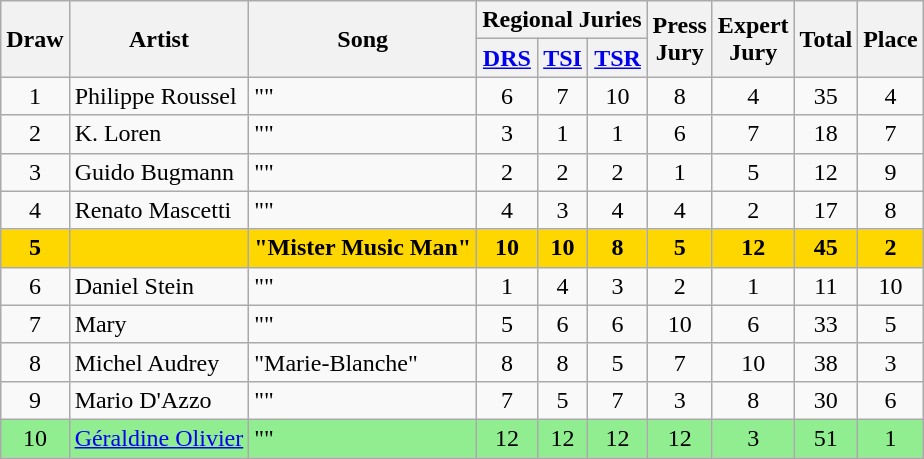<table class="sortable wikitable" style="margin: 1em auto 1em auto; text-align:center">
<tr>
<th rowspan="2">Draw</th>
<th rowspan="2">Artist</th>
<th rowspan="2">Song</th>
<th colspan="3">Regional Juries</th>
<th rowspan="2">Press<br>Jury</th>
<th rowspan="2">Expert<br>Jury</th>
<th rowspan="2">Total</th>
<th rowspan="2">Place</th>
</tr>
<tr>
<th><a href='#'>DRS</a></th>
<th><a href='#'>TSI</a></th>
<th><a href='#'>TSR</a></th>
</tr>
<tr>
<td>1</td>
<td align="left">Philippe Roussel</td>
<td align="left">""</td>
<td>6</td>
<td>7</td>
<td>10</td>
<td>8</td>
<td>4</td>
<td>35</td>
<td>4</td>
</tr>
<tr>
<td>2</td>
<td align="left">K. Loren</td>
<td align="left">""</td>
<td>3</td>
<td>1</td>
<td>1</td>
<td>6</td>
<td>7</td>
<td>18</td>
<td>7</td>
</tr>
<tr>
<td>3</td>
<td align="left">Guido Bugmann</td>
<td align="left">""</td>
<td>2</td>
<td>2</td>
<td>2</td>
<td>1</td>
<td>5</td>
<td>12</td>
<td>9</td>
</tr>
<tr>
<td>4</td>
<td align="left">Renato Mascetti</td>
<td align="left">""</td>
<td>4</td>
<td>3</td>
<td>4</td>
<td>4</td>
<td>2</td>
<td>17</td>
<td>8</td>
</tr>
<tr style="font-weight: bold; background:gold;">
<td>5</td>
<td align="left"></td>
<td align="left">"Mister Music Man"</td>
<td>10</td>
<td>10</td>
<td>8</td>
<td>5</td>
<td>12</td>
<td>45</td>
<td>2</td>
</tr>
<tr>
<td>6</td>
<td align="left">Daniel Stein</td>
<td align="left">""</td>
<td>1</td>
<td>4</td>
<td>3</td>
<td>2</td>
<td>1</td>
<td>11</td>
<td>10</td>
</tr>
<tr>
<td>7</td>
<td align="left">Mary</td>
<td align="left">""</td>
<td>5</td>
<td>6</td>
<td>6</td>
<td>10</td>
<td>6</td>
<td>33</td>
<td>5</td>
</tr>
<tr>
<td>8</td>
<td align="left">Michel Audrey</td>
<td align="left">"Marie-Blanche"</td>
<td>8</td>
<td>8</td>
<td>5</td>
<td>7</td>
<td>10</td>
<td>38</td>
<td>3</td>
</tr>
<tr>
<td>9</td>
<td align="left">Mario D'Azzo</td>
<td align="left">""</td>
<td>7</td>
<td>5</td>
<td>7</td>
<td>3</td>
<td>8</td>
<td>30</td>
<td>6</td>
</tr>
<tr style="background:#90EE90;">
<td>10</td>
<td align="left"><a href='#'>Géraldine Olivier</a></td>
<td align="left">""</td>
<td>12</td>
<td>12</td>
<td>12</td>
<td>12</td>
<td>3</td>
<td>51</td>
<td>1</td>
</tr>
</table>
